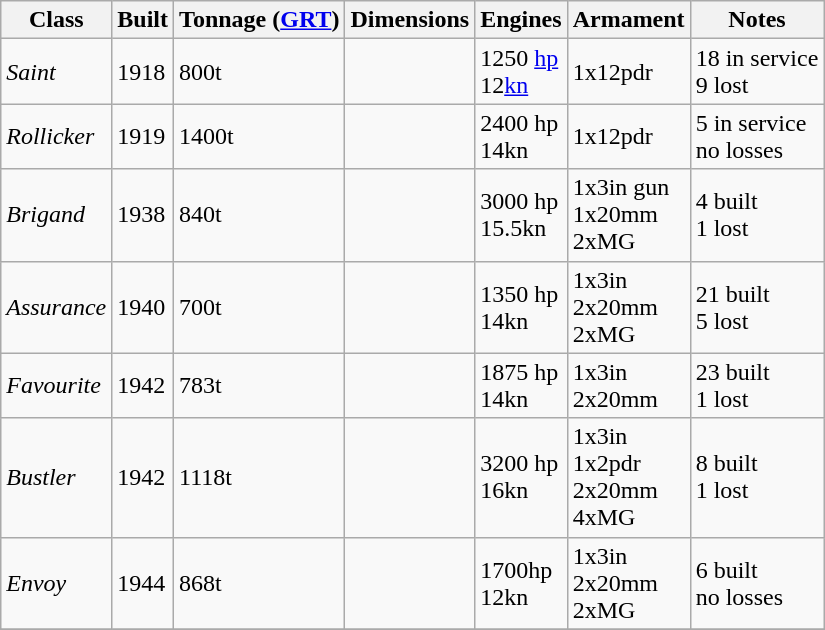<table class="wikitable sortable nowraplinks">
<tr>
<th>Class</th>
<th>Built</th>
<th>Tonnage (<a href='#'>GRT</a>)</th>
<th>Dimensions</th>
<th>Engines</th>
<th>Armament</th>
<th class="unsortable">Notes</th>
</tr>
<tr>
<td><em>Saint</em></td>
<td>1918</td>
<td>800t</td>
<td> </td>
<td>1250 <a href='#'>hp</a><br>12<a href='#'>kn</a></td>
<td>1x12pdr</td>
<td>18 in service<br>9 lost</td>
</tr>
<tr>
<td><em>Rollicker</em></td>
<td>1919</td>
<td>1400t</td>
<td> </td>
<td>2400 hp<br>14kn</td>
<td>1x12pdr</td>
<td>5 in service<br>no losses</td>
</tr>
<tr>
<td><em>Brigand</em></td>
<td>1938</td>
<td>840t</td>
<td> </td>
<td>3000 hp<br>15.5kn</td>
<td>1x3in gun<br>1x20mm<br>2xMG</td>
<td>4 built<br>1 lost</td>
</tr>
<tr>
<td><em>Assurance</em></td>
<td>1940</td>
<td>700t</td>
<td> </td>
<td>1350 hp<br>14kn</td>
<td>1x3in<br>2x20mm<br>2xMG</td>
<td>21 built<br>5 lost</td>
</tr>
<tr>
<td><em>Favourite</em></td>
<td>1942</td>
<td>783t</td>
<td> </td>
<td>1875 hp<br>14kn</td>
<td>1x3in<br>2x20mm</td>
<td>23 built<br>1 lost</td>
</tr>
<tr>
<td><em>Bustler</em></td>
<td>1942</td>
<td>1118t</td>
<td> </td>
<td>3200 hp<br>16kn</td>
<td>1x3in<br>1x2pdr<br>2x20mm<br>4xMG</td>
<td>8 built<br>1 lost</td>
</tr>
<tr>
<td><em>Envoy</em></td>
<td>1944</td>
<td>868t</td>
<td> </td>
<td>1700hp <br>12kn</td>
<td>1x3in<br>2x20mm<br>2xMG</td>
<td>6 built<br>no losses</td>
</tr>
<tr>
</tr>
</table>
